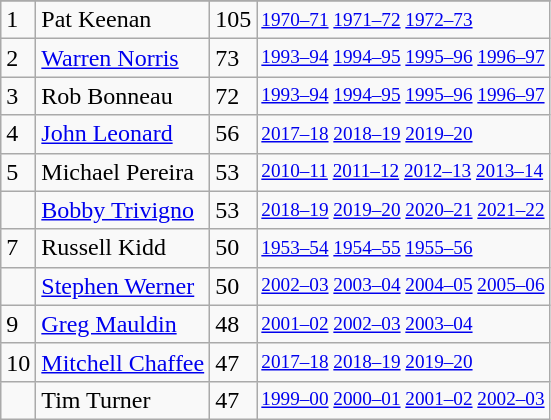<table class="wikitable">
<tr>
</tr>
<tr>
<td>1</td>
<td>Pat Keenan</td>
<td>105</td>
<td style="font-size:80%;"><a href='#'>1970–71</a> <a href='#'>1971–72</a> <a href='#'>1972–73</a></td>
</tr>
<tr>
<td>2</td>
<td><a href='#'>Warren Norris</a></td>
<td>73</td>
<td style="font-size:80%;"><a href='#'>1993–94</a> <a href='#'>1994–95</a> <a href='#'>1995–96</a> <a href='#'>1996–97</a></td>
</tr>
<tr>
<td>3</td>
<td>Rob Bonneau</td>
<td>72</td>
<td style="font-size:80%;"><a href='#'>1993–94</a> <a href='#'>1994–95</a> <a href='#'>1995–96</a> <a href='#'>1996–97</a></td>
</tr>
<tr>
<td>4</td>
<td><a href='#'>John Leonard</a></td>
<td>56</td>
<td style="font-size:80%;"><a href='#'>2017–18</a> <a href='#'>2018–19</a> <a href='#'>2019–20</a></td>
</tr>
<tr>
<td>5</td>
<td>Michael Pereira</td>
<td>53</td>
<td style="font-size:80%;"><a href='#'>2010–11</a> <a href='#'>2011–12</a> <a href='#'>2012–13</a> <a href='#'>2013–14</a></td>
</tr>
<tr>
<td></td>
<td><a href='#'>Bobby Trivigno</a></td>
<td>53</td>
<td style="font-size:80%;"><a href='#'>2018–19</a> <a href='#'>2019–20</a> <a href='#'>2020–21</a> <a href='#'>2021–22</a></td>
</tr>
<tr>
<td>7</td>
<td>Russell Kidd</td>
<td>50</td>
<td style="font-size:80%;"><a href='#'>1953–54</a> <a href='#'>1954–55</a> <a href='#'>1955–56</a></td>
</tr>
<tr>
<td></td>
<td><a href='#'>Stephen Werner</a></td>
<td>50</td>
<td style="font-size:80%;"><a href='#'>2002–03</a> <a href='#'>2003–04</a> <a href='#'>2004–05</a> <a href='#'>2005–06</a></td>
</tr>
<tr>
<td>9</td>
<td><a href='#'>Greg Mauldin</a></td>
<td>48</td>
<td style="font-size:80%;"><a href='#'>2001–02</a> <a href='#'>2002–03</a> <a href='#'>2003–04</a></td>
</tr>
<tr>
<td>10</td>
<td><a href='#'>Mitchell Chaffee</a></td>
<td>47</td>
<td style="font-size:80%;"><a href='#'>2017–18</a> <a href='#'>2018–19</a> <a href='#'>2019–20</a></td>
</tr>
<tr>
<td></td>
<td>Tim Turner</td>
<td>47</td>
<td style="font-size:80%;"><a href='#'>1999–00</a> <a href='#'>2000–01</a> <a href='#'>2001–02</a> <a href='#'>2002–03</a></td>
</tr>
</table>
